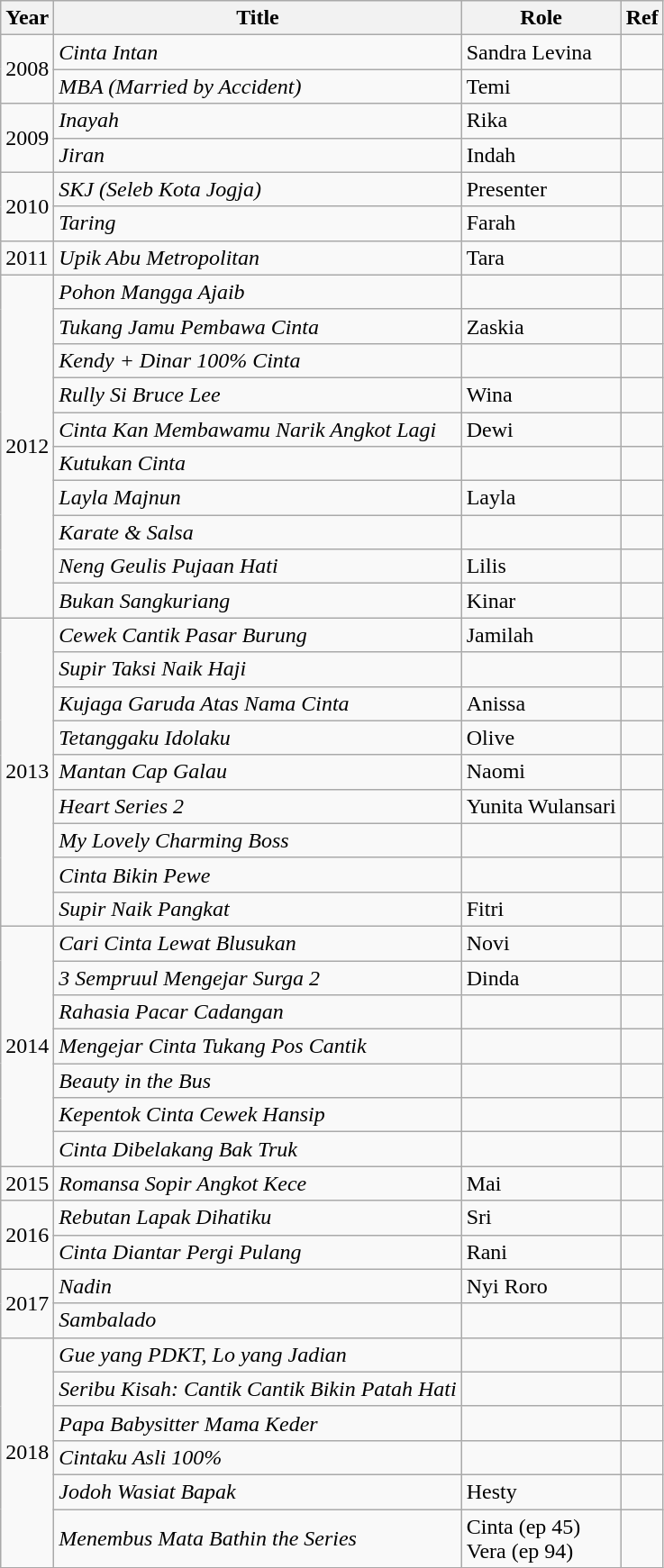<table class="wikitable sortable">
<tr>
<th>Year</th>
<th>Title</th>
<th>Role</th>
<th>Ref</th>
</tr>
<tr>
<td rowspan="2">2008</td>
<td><em>Cinta Intan</em></td>
<td>Sandra Levina</td>
<td></td>
</tr>
<tr>
<td><em>MBA (Married by Accident)</em></td>
<td>Temi</td>
<td></td>
</tr>
<tr>
<td rowspan="2">2009</td>
<td><em>Inayah</em></td>
<td>Rika</td>
<td></td>
</tr>
<tr>
<td><em>Jiran</em></td>
<td>Indah</td>
<td></td>
</tr>
<tr>
<td rowspan="2">2010</td>
<td><em>SKJ (Seleb Kota Jogja)</em></td>
<td>Presenter</td>
<td></td>
</tr>
<tr>
<td><em>Taring</em></td>
<td>Farah</td>
<td></td>
</tr>
<tr>
<td>2011</td>
<td><em>Upik Abu Metropolitan</em></td>
<td>Tara</td>
<td></td>
</tr>
<tr>
<td rowspan="10">2012</td>
<td><em>Pohon Mangga Ajaib</em></td>
<td></td>
<td></td>
</tr>
<tr>
<td><em>Tukang Jamu Pembawa Cinta</em></td>
<td>Zaskia</td>
<td></td>
</tr>
<tr>
<td><em>Kendy + Dinar 100% Cinta</em></td>
<td></td>
<td></td>
</tr>
<tr>
<td><em>Rully Si Bruce Lee</em></td>
<td>Wina</td>
<td></td>
</tr>
<tr>
<td><em>Cinta Kan Membawamu Narik Angkot Lagi</em></td>
<td>Dewi</td>
<td></td>
</tr>
<tr>
<td><em>Kutukan Cinta</em></td>
<td></td>
<td></td>
</tr>
<tr>
<td><em>Layla Majnun</em></td>
<td>Layla</td>
<td></td>
</tr>
<tr>
<td><em>Karate & Salsa</em></td>
<td></td>
<td></td>
</tr>
<tr>
<td><em>Neng Geulis Pujaan Hati</em></td>
<td>Lilis</td>
<td></td>
</tr>
<tr>
<td><em>Bukan Sangkuriang</em></td>
<td>Kinar</td>
<td></td>
</tr>
<tr>
<td rowspan="9">2013</td>
<td><em>Cewek Cantik Pasar Burung</em></td>
<td>Jamilah</td>
<td></td>
</tr>
<tr>
<td><em>Supir Taksi Naik Haji</em></td>
<td></td>
<td></td>
</tr>
<tr>
<td><em>Kujaga Garuda Atas Nama Cinta</em></td>
<td>Anissa</td>
<td></td>
</tr>
<tr>
<td><em>Tetanggaku Idolaku</em></td>
<td>Olive</td>
<td></td>
</tr>
<tr>
<td><em>Mantan Cap Galau</em></td>
<td>Naomi</td>
<td></td>
</tr>
<tr>
<td><em>Heart Series 2</em></td>
<td>Yunita Wulansari</td>
<td></td>
</tr>
<tr>
<td><em>My Lovely Charming Boss</em></td>
<td></td>
<td></td>
</tr>
<tr>
<td><em>Cinta Bikin Pewe</em></td>
<td></td>
<td></td>
</tr>
<tr>
<td><em>Supir Naik Pangkat</em></td>
<td>Fitri</td>
<td></td>
</tr>
<tr>
<td rowspan="7">2014</td>
<td><em>Cari Cinta Lewat Blusukan</em></td>
<td>Novi</td>
<td></td>
</tr>
<tr>
<td><em>3 Sempruul Mengejar Surga 2</em></td>
<td>Dinda</td>
<td></td>
</tr>
<tr>
<td><em>Rahasia Pacar Cadangan</em></td>
<td></td>
<td></td>
</tr>
<tr>
<td><em>Mengejar Cinta Tukang Pos Cantik</em></td>
<td></td>
<td></td>
</tr>
<tr>
<td><em>Beauty in the Bus</em></td>
<td></td>
<td></td>
</tr>
<tr>
<td><em>Kepentok Cinta Cewek Hansip</em></td>
<td></td>
<td></td>
</tr>
<tr>
<td><em>Cinta Dibelakang Bak Truk</em></td>
<td></td>
<td></td>
</tr>
<tr>
<td>2015</td>
<td><em>Romansa Sopir Angkot Kece</em></td>
<td>Mai</td>
<td></td>
</tr>
<tr>
<td rowspan="2">2016</td>
<td><em>Rebutan Lapak Dihatiku</em></td>
<td>Sri</td>
<td></td>
</tr>
<tr>
<td><em>Cinta Diantar Pergi Pulang</em></td>
<td>Rani</td>
<td></td>
</tr>
<tr>
<td rowspan="2">2017</td>
<td><em>Nadin</em></td>
<td>Nyi Roro</td>
<td></td>
</tr>
<tr>
<td><em>Sambalado</em></td>
<td></td>
<td></td>
</tr>
<tr>
<td rowspan="6">2018</td>
<td><em>Gue yang PDKT, Lo yang Jadian</em></td>
<td></td>
<td></td>
</tr>
<tr>
<td><em>Seribu Kisah: Cantik Cantik Bikin Patah Hati</em></td>
<td></td>
<td></td>
</tr>
<tr>
<td><em>Papa Babysitter Mama Keder</em></td>
<td></td>
<td></td>
</tr>
<tr>
<td><em>Cintaku Asli 100%</em></td>
<td></td>
<td></td>
</tr>
<tr>
<td><em>Jodoh Wasiat Bapak</em></td>
<td>Hesty</td>
<td></td>
</tr>
<tr>
<td><em>Menembus Mata Bathin the Series</em></td>
<td>Cinta (ep 45)<br>Vera (ep 94)</td>
<td></td>
</tr>
</table>
